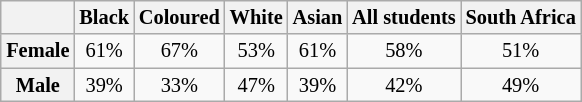<table style="text-align:center; font-size:85%; margin-left:2em; margin:auto;" class="wikitable">
<tr>
<th></th>
<th>Black</th>
<th>Coloured</th>
<th>White</th>
<th>Asian</th>
<th>All students</th>
<th>South Africa</th>
</tr>
<tr>
<th>Female</th>
<td>61%</td>
<td>67%</td>
<td>53%</td>
<td>61%</td>
<td>58%</td>
<td>51%</td>
</tr>
<tr>
<th>Male</th>
<td>39%</td>
<td>33%</td>
<td>47%</td>
<td>39%</td>
<td>42%</td>
<td>49%</td>
</tr>
</table>
